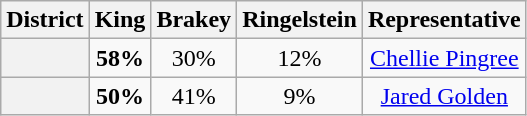<table class=wikitable>
<tr>
<th>District</th>
<th>King</th>
<th>Brakey</th>
<th>Ringelstein</th>
<th>Representative</th>
</tr>
<tr align=center>
<th></th>
<td><strong>58%</strong></td>
<td>30%</td>
<td>12%</td>
<td><a href='#'>Chellie Pingree</a></td>
</tr>
<tr align=center>
<th></th>
<td><strong>50%</strong></td>
<td>41%</td>
<td>9%</td>
<td><a href='#'>Jared Golden</a></td>
</tr>
</table>
